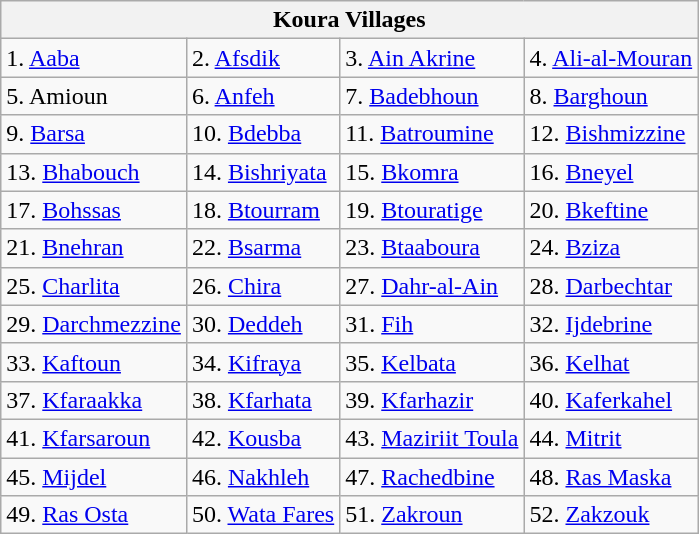<table class="wikitable">
<tr>
<th colspan="4">Koura Villages</th>
</tr>
<tr>
<td>1. <a href='#'>Aaba</a></td>
<td>2. <a href='#'>Afsdik</a></td>
<td>3. <a href='#'>Ain Akrine</a></td>
<td>4. <a href='#'>Ali-al-Mouran</a></td>
</tr>
<tr>
<td>5. Amioun</td>
<td>6. <a href='#'>Anfeh</a></td>
<td>7. <a href='#'>Badebhoun</a></td>
<td>8. <a href='#'>Barghoun</a></td>
</tr>
<tr>
<td>9. <a href='#'>Barsa</a></td>
<td>10. <a href='#'>Bdebba</a></td>
<td>11. <a href='#'>Batroumine</a></td>
<td>12. <a href='#'>Bishmizzine</a></td>
</tr>
<tr>
<td>13. <a href='#'>Bhabouch</a></td>
<td>14. <a href='#'>Bishriyata</a></td>
<td>15. <a href='#'>Bkomra</a></td>
<td>16. <a href='#'>Bneyel</a></td>
</tr>
<tr>
<td>17. <a href='#'>Bohssas</a></td>
<td>18. <a href='#'>Btourram</a></td>
<td>19. <a href='#'>Btouratige</a></td>
<td>20. <a href='#'>Bkeftine</a></td>
</tr>
<tr>
<td>21. <a href='#'>Bnehran</a></td>
<td>22. <a href='#'>Bsarma</a></td>
<td>23. <a href='#'>Btaaboura</a></td>
<td>24. <a href='#'>Bziza</a></td>
</tr>
<tr>
<td>25. <a href='#'>Charlita</a></td>
<td>26. <a href='#'>Chira</a></td>
<td>27. <a href='#'>Dahr-al-Ain</a></td>
<td>28. <a href='#'>Darbechtar</a></td>
</tr>
<tr>
<td>29. <a href='#'>Darchmezzine</a></td>
<td>30. <a href='#'>Deddeh</a></td>
<td>31. <a href='#'>Fih</a></td>
<td>32. <a href='#'>Ijdebrine</a></td>
</tr>
<tr>
<td>33. <a href='#'>Kaftoun</a></td>
<td>34. <a href='#'>Kifraya</a></td>
<td>35. <a href='#'>Kelbata</a></td>
<td>36. <a href='#'>Kelhat</a></td>
</tr>
<tr>
<td>37. <a href='#'>Kfaraakka</a></td>
<td>38. <a href='#'>Kfarhata</a></td>
<td>39. <a href='#'>Kfarhazir</a></td>
<td>40. <a href='#'>Kaferkahel</a></td>
</tr>
<tr>
<td>41. <a href='#'>Kfarsaroun</a></td>
<td>42. <a href='#'>Kousba</a></td>
<td>43. <a href='#'>Maziriit Toula</a></td>
<td>44. <a href='#'>Mitrit</a></td>
</tr>
<tr>
<td>45. <a href='#'>Mijdel</a></td>
<td>46. <a href='#'>Nakhleh</a></td>
<td>47. <a href='#'>Rachedbine</a></td>
<td>48. <a href='#'>Ras Maska</a></td>
</tr>
<tr>
<td>49. <a href='#'>Ras Osta</a></td>
<td>50. <a href='#'>Wata Fares</a></td>
<td>51. <a href='#'>Zakroun</a></td>
<td>52. <a href='#'>Zakzouk</a></td>
</tr>
</table>
